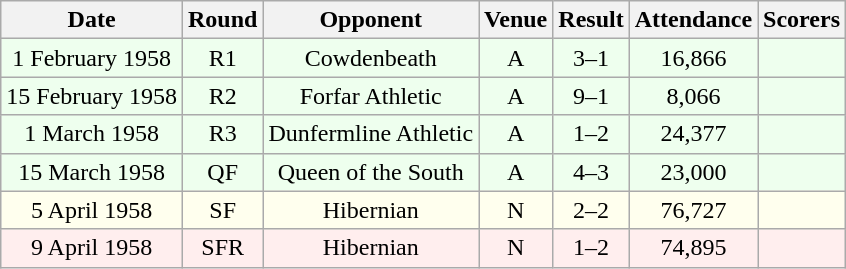<table class="wikitable sortable" style="font-size:100%; text-align:center">
<tr>
<th>Date</th>
<th>Round</th>
<th>Opponent</th>
<th>Venue</th>
<th>Result</th>
<th>Attendance</th>
<th>Scorers</th>
</tr>
<tr bgcolor = "#EEFFEE">
<td>1 February 1958</td>
<td>R1</td>
<td>Cowdenbeath</td>
<td>A</td>
<td>3–1</td>
<td>16,866</td>
<td></td>
</tr>
<tr bgcolor = "#EEFFEE">
<td>15 February 1958</td>
<td>R2</td>
<td>Forfar Athletic</td>
<td>A</td>
<td>9–1</td>
<td>8,066</td>
<td></td>
</tr>
<tr bgcolor = "#EEFFEE">
<td>1 March 1958</td>
<td>R3</td>
<td>Dunfermline Athletic</td>
<td>A</td>
<td>1–2</td>
<td>24,377</td>
<td></td>
</tr>
<tr bgcolor = "#EEFFEE">
<td>15 March 1958</td>
<td>QF</td>
<td>Queen of the South</td>
<td>A</td>
<td>4–3</td>
<td>23,000</td>
<td></td>
</tr>
<tr bgcolor = "#FFFFEE">
<td>5 April 1958</td>
<td>SF</td>
<td>Hibernian</td>
<td>N</td>
<td>2–2</td>
<td>76,727</td>
<td></td>
</tr>
<tr bgcolor = "#FFEEEE">
<td>9 April 1958</td>
<td>SFR</td>
<td>Hibernian</td>
<td>N</td>
<td>1–2</td>
<td>74,895</td>
<td></td>
</tr>
</table>
